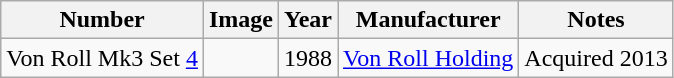<table class="wikitable">
<tr>
<th>Number</th>
<th>Image</th>
<th>Year</th>
<th>Manufacturer</th>
<th>Notes</th>
</tr>
<tr>
<td align=center>Von Roll Mk3 Set <a href='#'>4</a></td>
<td></td>
<td>1988</td>
<td><a href='#'>Von Roll Holding</a></td>
<td>Acquired 2013</td>
</tr>
</table>
